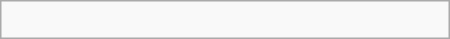<table class="wikitable" border="1" width=300px align="right">
<tr>
<td><br></td>
</tr>
</table>
